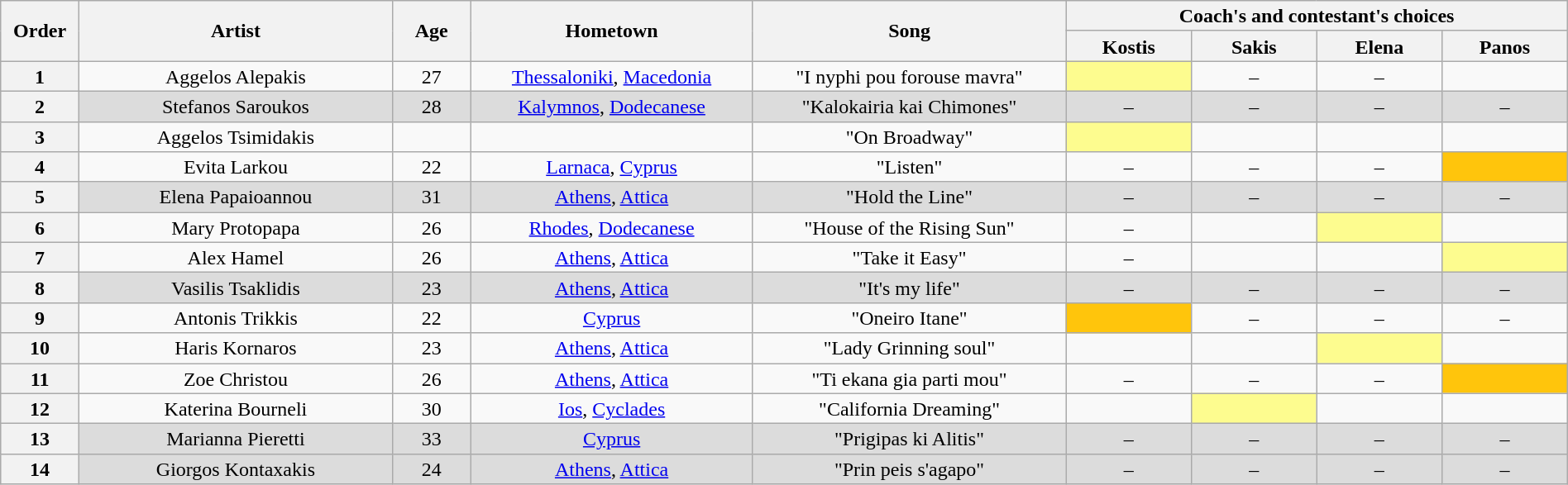<table class="wikitable" style="text-align:center; line-height:17px; width:100%;">
<tr>
<th scope="col" rowspan="2" width="05%">Order</th>
<th scope="col" rowspan="2" width="20%">Artist</th>
<th scope="col" rowspan="2" width="05%">Age</th>
<th scope="col" rowspan="2" width="18%">Hometown</th>
<th scope="col" rowspan="2" width="20%">Song</th>
<th scope="col" colspan="4" width="32%">Coach's and contestant's choices</th>
</tr>
<tr>
<th width="08%">Kostis</th>
<th width="08%">Sakis</th>
<th width="08%">Elena</th>
<th width="08%">Panos</th>
</tr>
<tr>
<th>1</th>
<td>Aggelos Alepakis</td>
<td>27</td>
<td><a href='#'>Thessaloniki</a>, <a href='#'>Macedonia</a></td>
<td>"I nyphi pou forouse mavra"</td>
<td style="background: #fdfc8f;"></td>
<td>–</td>
<td>–</td>
<td></td>
</tr>
<tr style="background: #DCDCDC;" |>
<th>2</th>
<td>Stefanos Saroukos</td>
<td>28</td>
<td><a href='#'>Kalymnos</a>, <a href='#'>Dodecanese</a></td>
<td>"Kalokairia kai Chimones"</td>
<td>–</td>
<td>–</td>
<td>–</td>
<td>–</td>
</tr>
<tr>
<th>3</th>
<td>Aggelos Tsimidakis</td>
<td></td>
<td></td>
<td>"On Broadway"</td>
<td style="background: #fdfc8f;"></td>
<td></td>
<td></td>
<td></td>
</tr>
<tr>
<th>4</th>
<td>Evita Larkou</td>
<td>22</td>
<td><a href='#'>Larnaca</a>, <a href='#'>Cyprus</a></td>
<td>"Listen"</td>
<td>–</td>
<td>–</td>
<td>–</td>
<td style="background: #FFC50C;"></td>
</tr>
<tr style="background: #DCDCDC;" |>
<th>5</th>
<td>Elena Papaioannou</td>
<td>31</td>
<td><a href='#'>Athens</a>, <a href='#'>Attica</a></td>
<td>"Hold the Line"</td>
<td>–</td>
<td>–</td>
<td>–</td>
<td>–</td>
</tr>
<tr>
<th>6</th>
<td>Mary Protopapa</td>
<td>26</td>
<td><a href='#'>Rhodes</a>, <a href='#'>Dodecanese</a></td>
<td>"House of the Rising Sun"</td>
<td>–</td>
<td></td>
<td style="background: #fdfc8f;"></td>
<td></td>
</tr>
<tr>
<th>7</th>
<td>Alex Hamel</td>
<td>26</td>
<td><a href='#'>Athens</a>, <a href='#'>Attica</a></td>
<td>"Take it Easy"</td>
<td>–</td>
<td></td>
<td></td>
<td style="background: #fdfc8f;"></td>
</tr>
<tr style="background: #DCDCDC;" |>
<th>8</th>
<td>Vasilis Tsaklidis</td>
<td>23</td>
<td><a href='#'>Athens</a>, <a href='#'>Attica</a></td>
<td>"It's my life"</td>
<td>–</td>
<td>–</td>
<td>–</td>
<td>–</td>
</tr>
<tr>
<th>9</th>
<td>Antonis Trikkis</td>
<td>22</td>
<td><a href='#'>Cyprus</a></td>
<td>"Oneiro Itane"</td>
<td style="background: #FFC50C;"></td>
<td>–</td>
<td>–</td>
<td>–</td>
</tr>
<tr>
<th>10</th>
<td>Haris Kornaros</td>
<td>23</td>
<td><a href='#'>Athens</a>, <a href='#'>Attica</a></td>
<td>"Lady Grinning soul"</td>
<td></td>
<td></td>
<td style="background: #fdfc8f;"></td>
<td></td>
</tr>
<tr>
<th>11</th>
<td>Zoe Christou</td>
<td>26</td>
<td><a href='#'>Athens</a>, <a href='#'>Attica</a></td>
<td>"Ti ekana gia parti mou"</td>
<td>–</td>
<td>–</td>
<td>–</td>
<td style="background: #FFC50C;"></td>
</tr>
<tr>
<th>12</th>
<td>Katerina Bourneli</td>
<td>30</td>
<td><a href='#'>Ios</a>, <a href='#'>Cyclades</a></td>
<td>"California Dreaming"</td>
<td></td>
<td style="background: #fdfc8f;"></td>
<td></td>
<td></td>
</tr>
<tr style="background: #DCDCDC;" |>
<th>13</th>
<td>Marianna Pieretti</td>
<td>33</td>
<td><a href='#'>Cyprus</a></td>
<td>"Prigipas ki Alitis"</td>
<td>–</td>
<td>–</td>
<td>–</td>
<td>–</td>
</tr>
<tr style="background: #DCDCDC;" |>
<th>14</th>
<td>Giorgos Kontaxakis</td>
<td>24</td>
<td><a href='#'>Athens</a>, <a href='#'>Attica</a></td>
<td>"Prin peis s'agapo"</td>
<td>–</td>
<td>–</td>
<td>–</td>
<td>–</td>
</tr>
</table>
